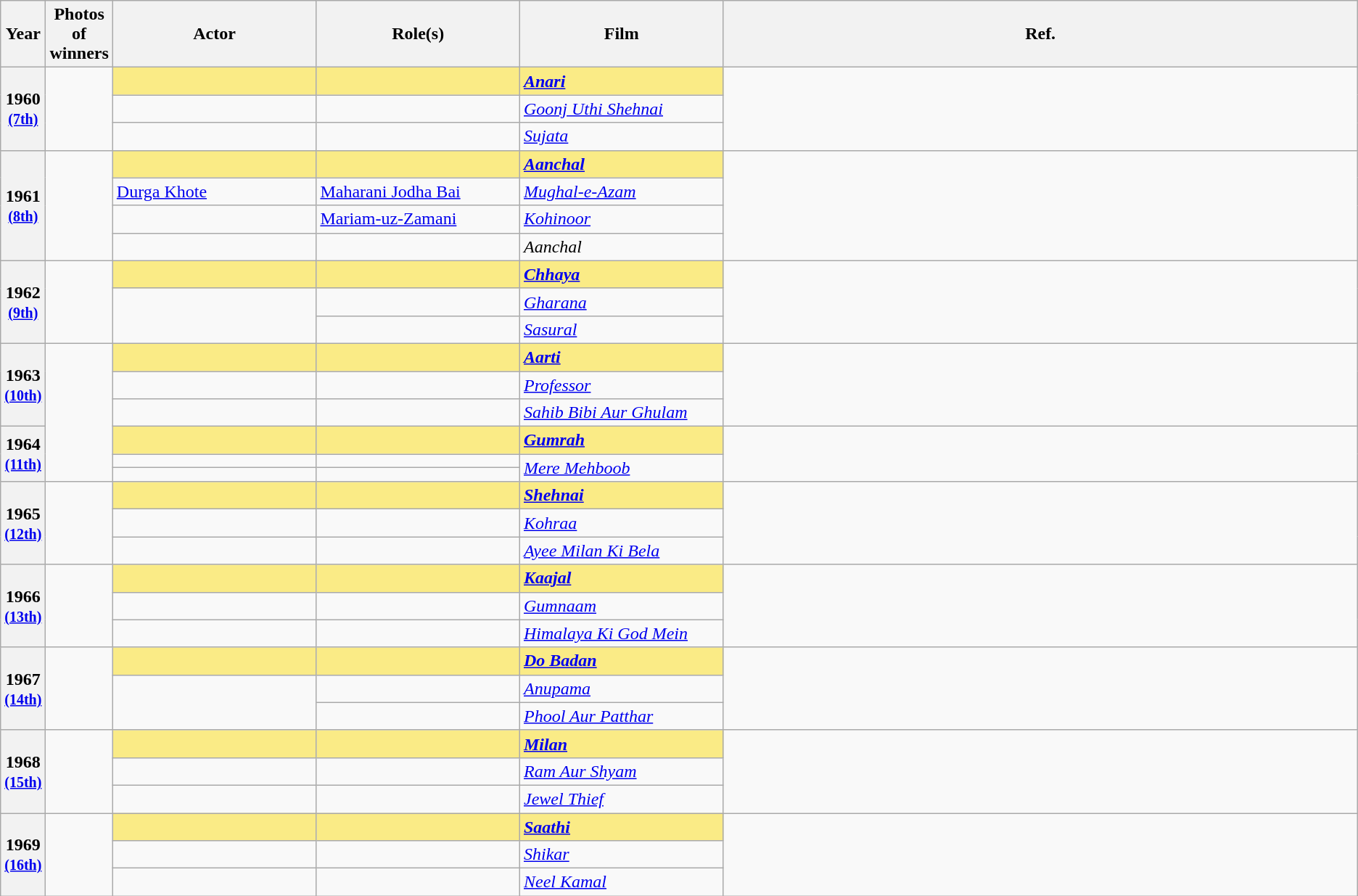<table class="wikitable sortable" style="text-align:left;">
<tr>
<th scope="col" style="width:3%; text-align:center;">Year</th>
<th scope="col" style="width:3%;text-align:center;">Photos of winners</th>
<th scope="col" style="width:15%;text-align:center;">Actor</th>
<th scope="col" style="width:15%;text-align:center;">Role(s)</th>
<th scope="col" style="width:15%;text-align:center;">Film</th>
<th>Ref.</th>
</tr>
<tr>
<th scope="row" rowspan=3 style="text-align:center">1960 <br><small><a href='#'>(7th)</a> </small></th>
<td rowspan=3 style="text-align:center"></td>
<td style="background:#FAEB86;"><strong></strong> </td>
<td style="background:#FAEB86;"><strong></strong></td>
<td style="background:#FAEB86;"><strong><em><a href='#'>Anari</a></em></strong></td>
<td rowspan="3"></td>
</tr>
<tr>
<td></td>
<td></td>
<td><em><a href='#'>Goonj Uthi Shehnai</a></em></td>
</tr>
<tr>
<td></td>
<td></td>
<td><em><a href='#'>Sujata</a></em></td>
</tr>
<tr>
<th rowspan="4" scope="row" style="text-align:center">1961 <br><small><a href='#'>(8th)</a> </small></th>
<td rowspan="4" style="text-align:center"></td>
<td style="background:#FAEB86;"><strong></strong> </td>
<td style="background:#FAEB86;"><strong></strong></td>
<td style="background:#FAEB86;"><strong><em><a href='#'>Aanchal</a></em></strong></td>
<td rowspan="4"></td>
</tr>
<tr>
<td><a href='#'>Durga Khote</a></td>
<td><a href='#'>Maharani Jodha Bai</a></td>
<td><em><a href='#'>Mughal-e-Azam</a></em></td>
</tr>
<tr>
<td></td>
<td> <a href='#'>Mariam-uz-Zamani</a></td>
<td><em><a href='#'>Kohinoor</a></em></td>
</tr>
<tr>
<td></td>
<td></td>
<td><em>Aanchal</em></td>
</tr>
<tr>
<th scope="row" rowspan=3 style="text-align:center">1962<br><small><a href='#'>(9th)</a></small></th>
<td rowspan=3 style="text-align:center"></td>
<td style="background:#FAEB86;"><strong></strong> </td>
<td style="background:#FAEB86;"><strong></strong></td>
<td style="background:#FAEB86;"><strong><em><a href='#'>Chhaya</a></em></strong></td>
<td rowspan="3"></td>
</tr>
<tr>
<td rowspan=2></td>
<td></td>
<td><em><a href='#'>Gharana</a></em></td>
</tr>
<tr>
<td></td>
<td><em><a href='#'>Sasural</a></em></td>
</tr>
<tr>
<th scope="row" rowspan=3 style="text-align:center">1963<br><small><a href='#'>(10th)</a></small></th>
<td rowspan="6" style="text-align:center"></td>
<td style="background:#FAEB86;"><strong></strong> </td>
<td style="background:#FAEB86;"><strong></strong></td>
<td style="background:#FAEB86;"><strong><em><a href='#'>Aarti</a></em></strong></td>
<td rowspan="3"></td>
</tr>
<tr>
<td></td>
<td></td>
<td><em><a href='#'>Professor</a></em></td>
</tr>
<tr>
<td></td>
<td></td>
<td><em><a href='#'>Sahib Bibi Aur Ghulam</a></em></td>
</tr>
<tr>
<th scope="row" rowspan=3 style="text-align:center">1964<br><small><a href='#'>(11th)</a></small></th>
<td style="background:#FAEB86;"><strong></strong> </td>
<td style="background:#FAEB86;"><strong></strong></td>
<td style="background:#FAEB86;"><strong><em><a href='#'>Gumrah</a></em></strong></td>
<td rowspan="3"></td>
</tr>
<tr>
<td></td>
<td></td>
<td rowspan="2"><em><a href='#'>Mere Mehboob</a></em></td>
</tr>
<tr>
<td></td>
<td></td>
</tr>
<tr>
<th scope="row" rowspan=3 style="text-align:center">1965<br><small><a href='#'>(12th)</a></small></th>
<td rowspan=3 style="text-align:center"></td>
<td style="background:#FAEB86;"><strong></strong> </td>
<td style="background:#FAEB86;"><strong></strong></td>
<td style="background:#FAEB86;"><strong><em><a href='#'>Shehnai</a></em></strong></td>
<td rowspan="3"></td>
</tr>
<tr>
<td></td>
<td></td>
<td><em><a href='#'>Kohraa</a></em></td>
</tr>
<tr>
<td></td>
<td></td>
<td><em><a href='#'>Ayee Milan Ki Bela</a></em></td>
</tr>
<tr>
<th scope="row" rowspan=3 style="text-align:center">1966<br><small><a href='#'>(13th)</a></small></th>
<td rowspan=3 style="text-align:center"></td>
<td style="background:#FAEB86;"><strong></strong> </td>
<td style="background:#FAEB86;"><strong></strong></td>
<td style="background:#FAEB86;"><strong><em><a href='#'>Kaajal</a></em></strong></td>
<td rowspan="3"></td>
</tr>
<tr>
<td></td>
<td></td>
<td><em><a href='#'>Gumnaam</a></em></td>
</tr>
<tr>
<td></td>
<td></td>
<td><em><a href='#'>Himalaya Ki God Mein</a></em></td>
</tr>
<tr>
<th scope="row" rowspan=3 style="text-align:center">1967<br><small><a href='#'>(14th)</a></small></th>
<td rowspan=3 style="text-align:center"></td>
<td style="background:#FAEB86;"><strong></strong> </td>
<td style="background:#FAEB86;"><strong></strong></td>
<td style="background:#FAEB86;"><strong><em><a href='#'>Do Badan</a></em></strong></td>
<td rowspan="3"></td>
</tr>
<tr>
<td rowspan="2"></td>
<td></td>
<td><em><a href='#'>Anupama</a></em></td>
</tr>
<tr>
<td></td>
<td><em><a href='#'>Phool Aur Patthar</a></em></td>
</tr>
<tr>
<th scope="row" rowspan=3 style="text-align:center">1968<br><small><a href='#'>(15th)</a></small></th>
<td rowspan=3 style="text-align:center"></td>
<td style="background:#FAEB86;"><strong></strong> </td>
<td style="background:#FAEB86;"><strong></strong></td>
<td style="background:#FAEB86;"><strong><em><a href='#'>Milan</a></em></strong></td>
<td rowspan="3"></td>
</tr>
<tr>
<td></td>
<td></td>
<td><em><a href='#'>Ram Aur Shyam</a></em></td>
</tr>
<tr>
<td></td>
<td></td>
<td><em><a href='#'>Jewel Thief</a></em></td>
</tr>
<tr>
<th scope="row" rowspan=3 style="text-align:center">1969<br><small><a href='#'>(16th)</a></small></th>
<td rowspan=3 style="text-align:center"></td>
<td style="background:#FAEB86;"><strong></strong> </td>
<td style="background:#FAEB86;"><strong></strong></td>
<td style="background:#FAEB86;"><strong><em><a href='#'>Saathi</a></em></strong></td>
<td rowspan="3"></td>
</tr>
<tr>
<td></td>
<td></td>
<td><em><a href='#'>Shikar</a></em></td>
</tr>
<tr>
<td></td>
<td></td>
<td><em><a href='#'>Neel Kamal</a></em></td>
</tr>
</table>
